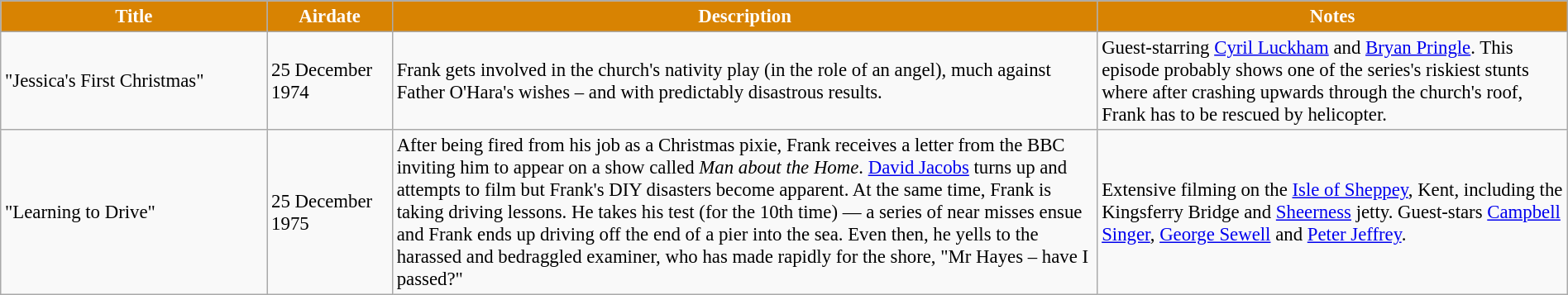<table class="wikitable" width=100% border=1 style="font-size: 95%">
<tr>
</tr>
<tr style="color:#fff;">
<th style="background:#D88302" width=17%>Title</th>
<th style="background:#D88302" width=8%>Airdate</th>
<th style="background:#D88302" width=45%>Description</th>
<th style="background:#D88302" width=30%>Notes</th>
</tr>
<tr>
<td>"Jessica's First Christmas"</td>
<td>25 December 1974</td>
<td>Frank gets involved in the church's nativity play (in the role of an angel), much against Father O'Hara's wishes – and with predictably disastrous results.</td>
<td>Guest-starring <a href='#'>Cyril Luckham</a> and <a href='#'>Bryan Pringle</a>. This episode probably shows one of the series's riskiest stunts where after crashing upwards through the church's roof, Frank has to be rescued by helicopter.</td>
</tr>
<tr>
<td>"Learning to Drive"</td>
<td>25 December 1975</td>
<td>After being fired from his job as a Christmas pixie, Frank receives a letter from the BBC inviting him to appear on a show called <em>Man about the Home</em>. <a href='#'>David Jacobs</a> turns up and attempts to film but Frank's DIY disasters become apparent. At the same time, Frank is taking driving lessons. He takes his test (for the 10th time) — a series of near misses ensue and Frank ends up driving off the end of a pier into the sea. Even then, he yells to the harassed and bedraggled examiner, who has made rapidly for the shore, "Mr Hayes – have I passed?"</td>
<td>Extensive filming on the <a href='#'>Isle of Sheppey</a>, Kent, including the Kingsferry Bridge and <a href='#'>Sheerness</a> jetty. Guest-stars <a href='#'>Campbell Singer</a>, <a href='#'>George Sewell</a> and <a href='#'>Peter Jeffrey</a>.</td>
</tr>
</table>
